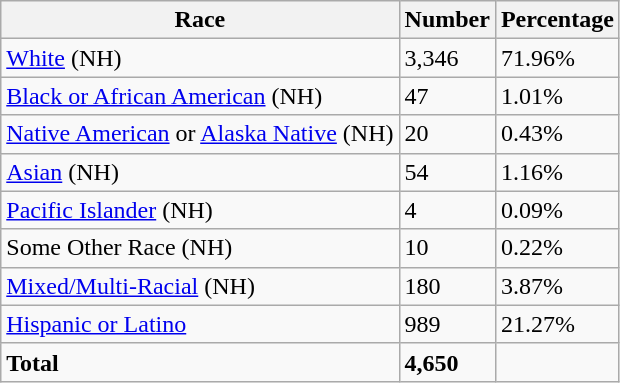<table class="wikitable">
<tr>
<th>Race</th>
<th>Number</th>
<th>Percentage</th>
</tr>
<tr>
<td><a href='#'>White</a> (NH)</td>
<td>3,346</td>
<td>71.96%</td>
</tr>
<tr>
<td><a href='#'>Black or African American</a> (NH)</td>
<td>47</td>
<td>1.01%</td>
</tr>
<tr>
<td><a href='#'>Native American</a> or <a href='#'>Alaska Native</a> (NH)</td>
<td>20</td>
<td>0.43%</td>
</tr>
<tr>
<td><a href='#'>Asian</a> (NH)</td>
<td>54</td>
<td>1.16%</td>
</tr>
<tr>
<td><a href='#'>Pacific Islander</a> (NH)</td>
<td>4</td>
<td>0.09%</td>
</tr>
<tr>
<td>Some Other Race (NH)</td>
<td>10</td>
<td>0.22%</td>
</tr>
<tr>
<td><a href='#'>Mixed/Multi-Racial</a> (NH)</td>
<td>180</td>
<td>3.87%</td>
</tr>
<tr>
<td><a href='#'>Hispanic or Latino</a></td>
<td>989</td>
<td>21.27%</td>
</tr>
<tr>
<td><strong>Total</strong></td>
<td><strong>4,650</strong></td>
<td></td>
</tr>
</table>
